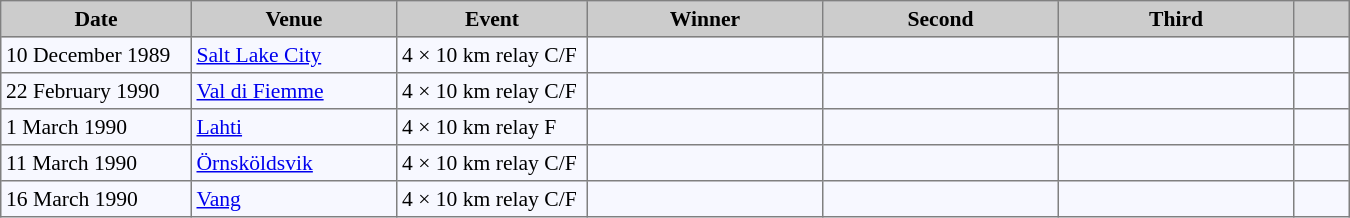<table bgcolor="#f7f8ff" cellpadding="3" cellspacing="0" border="1" style="font-size: 90%; border: gray solid 1px; border-collapse: collapse;">
<tr bgcolor="#CCCCCC" '>
<td align="center" width="120"><strong>Date</strong></td>
<td align="center" width="130"><strong>Venue</strong></td>
<td align="center" width="120"><strong>Event</strong></td>
<td align="center" width="150"><strong>Winner</strong></td>
<td align="center" width="150"><strong>Second</strong></td>
<td align="center" width="150"><strong>Third</strong></td>
<td align="center" width="30"><strong></strong></td>
</tr>
<tr align="left">
<td>10 December 1989</td>
<td> <a href='#'>Salt Lake City</a></td>
<td>4 × 10 km relay C/F</td>
<td></td>
<td></td>
<td></td>
<td></td>
</tr>
<tr align="left">
<td>22 February 1990</td>
<td> <a href='#'>Val di Fiemme</a></td>
<td>4 × 10 km relay C/F</td>
<td></td>
<td></td>
<td></td>
<td></td>
</tr>
<tr align="left">
<td>1 March 1990</td>
<td> <a href='#'>Lahti</a></td>
<td>4 × 10 km relay F</td>
<td></td>
<td></td>
<td></td>
<td></td>
</tr>
<tr align="left">
<td>11 March 1990</td>
<td> <a href='#'>Örnsköldsvik</a></td>
<td>4 × 10 km relay C/F</td>
<td></td>
<td></td>
<td></td>
<td></td>
</tr>
<tr align="left">
<td>16 March 1990</td>
<td> <a href='#'>Vang</a></td>
<td>4 × 10 km relay C/F</td>
<td></td>
<td></td>
<td></td>
<td></td>
</tr>
</table>
